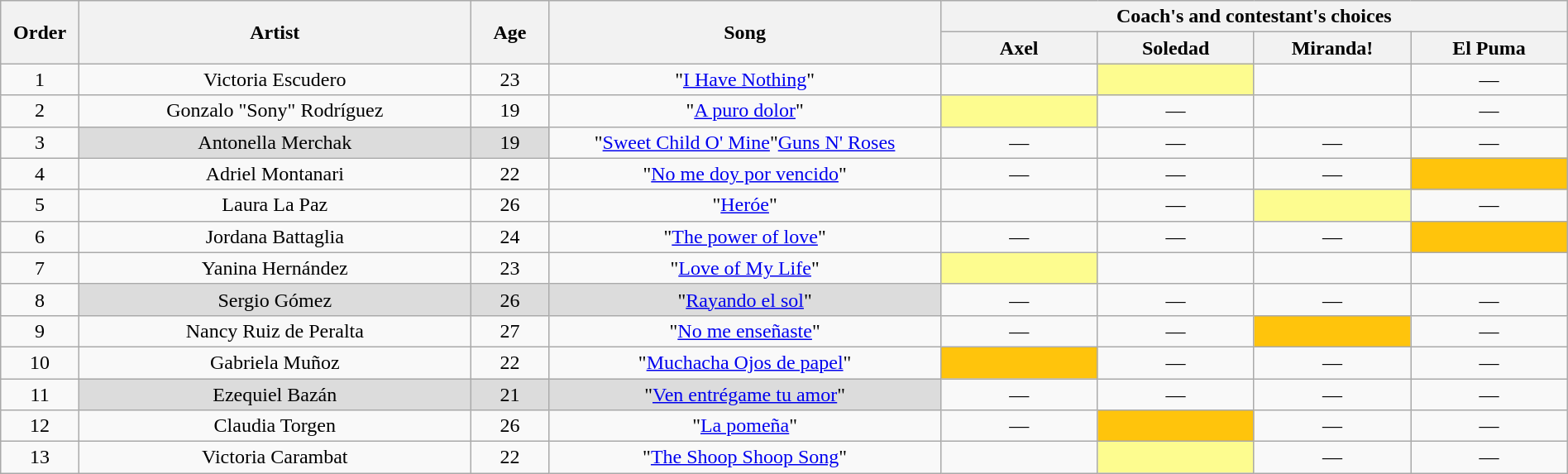<table class="wikitable" style="text-align:center; width:100%;">
<tr>
<th scope="col" rowspan="2" width="05%">Order</th>
<th scope="col" rowspan="2" width="25%">Artist</th>
<th scope="col" rowspan="2" width="05%">Age</th>
<th scope="col" rowspan="2" width="25%">Song</th>
<th scope="col" colspan="4" width="40%">Coach's and contestant's choices</th>
</tr>
<tr>
<th width="10%">Axel</th>
<th width="10%">Soledad</th>
<th width="10%">Miranda!</th>
<th width="10%">El Puma</th>
</tr>
<tr>
<td scope="col">1</td>
<td>Victoria Escudero</td>
<td>23</td>
<td>"<a href='#'>I Have Nothing</a>"</td>
<td><strong></strong></td>
<td style="background:#fdfc8f;"><strong></strong></td>
<td><strong></strong></td>
<td>—</td>
</tr>
<tr>
<td scope="col">2</td>
<td>Gonzalo "Sony" Rodríguez</td>
<td>19</td>
<td>"<a href='#'>A puro dolor</a>"</td>
<td style="background:#fdfc8f;"><strong></strong></td>
<td>—</td>
<td><strong></strong></td>
<td>—</td>
</tr>
<tr>
<td scope="col">3</td>
<td style="background:#dcdcdc;">Antonella Merchak</td>
<td style="background:#dcdcdc;">19</td>
<td>"<a href='#'>Sweet Child O' Mine</a>"<a href='#'>Guns N' Roses</a></td>
<td>—</td>
<td>—</td>
<td>—</td>
<td>—</td>
</tr>
<tr>
<td scope="col">4</td>
<td>Adriel Montanari</td>
<td>22</td>
<td>"<a href='#'>No me doy por vencido</a>"</td>
<td>—</td>
<td>—</td>
<td>—</td>
<td style="background:#ffc40c;"><strong></strong></td>
</tr>
<tr>
<td scope="col">5</td>
<td>Laura La Paz</td>
<td>26</td>
<td>"<a href='#'>Heróe</a>"</td>
<td><strong></strong></td>
<td>—</td>
<td style="background:#fdfc8f;"><strong></strong></td>
<td>—</td>
</tr>
<tr>
<td scope="col">6</td>
<td>Jordana Battaglia</td>
<td>24</td>
<td>"<a href='#'>The power of love</a>"</td>
<td>—</td>
<td>—</td>
<td>—</td>
<td style="background:#ffc40c;"><strong></strong></td>
</tr>
<tr>
<td scope="col">7</td>
<td>Yanina Hernández</td>
<td>23</td>
<td>"<a href='#'>Love of My Life</a>"</td>
<td style="background:#fdfc8f;"><strong></strong></td>
<td><strong></strong></td>
<td><strong></strong></td>
<td><strong></strong></td>
</tr>
<tr>
<td scope="col">8</td>
<td style="background:#dcdcdc;">Sergio Gómez</td>
<td style="background:#dcdcdc;">26</td>
<td style="background:#dcdcdc;">"<a href='#'>Rayando el sol</a>"</td>
<td>—</td>
<td>—</td>
<td>—</td>
<td>—</td>
</tr>
<tr>
<td scope="col">9</td>
<td>Nancy Ruiz de Peralta</td>
<td>27</td>
<td>"<a href='#'>No me enseñaste</a>"</td>
<td>—</td>
<td>—</td>
<td style="background:#ffc40c;"><strong></strong></td>
<td>—</td>
</tr>
<tr>
<td scope="col">10</td>
<td>Gabriela Muñoz</td>
<td>22</td>
<td>"<a href='#'>Muchacha Ojos de papel</a>"</td>
<td style="background:#ffc40c;"><strong></strong></td>
<td>—</td>
<td>—</td>
<td>—</td>
</tr>
<tr>
<td scope="col">11</td>
<td style="background:#dcdcdc;">Ezequiel Bazán</td>
<td style="background:#dcdcdc;">21</td>
<td style="background:#dcdcdc;">"<a href='#'>Ven entrégame tu amor</a>"</td>
<td>—</td>
<td>—</td>
<td>—</td>
<td>—</td>
</tr>
<tr>
<td scope="col">12</td>
<td>Claudia Torgen</td>
<td>26</td>
<td>"<a href='#'>La pomeña</a>"</td>
<td>—</td>
<td style="background:#ffc40c;"><strong></strong></td>
<td>—</td>
<td>—</td>
</tr>
<tr>
<td scope="col">13</td>
<td>Victoria Carambat</td>
<td>22</td>
<td>"<a href='#'>The Shoop Shoop Song</a>"</td>
<td><strong></strong></td>
<td style="background:#fdfc8f;"><strong></strong></td>
<td>—</td>
<td>—</td>
</tr>
</table>
